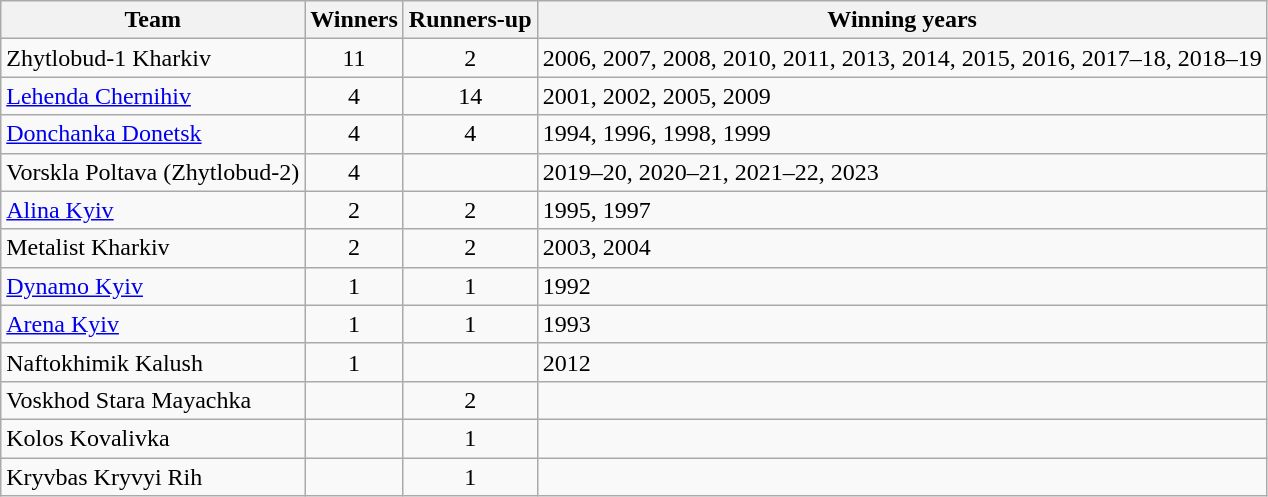<table class="wikitable sortable" border="1">
<tr>
<th>Team</th>
<th>Winners</th>
<th>Runners-up</th>
<th class="unsortable">Winning years</th>
</tr>
<tr>
<td>Zhytlobud-1 Kharkiv</td>
<td align=center>11</td>
<td align=center>2</td>
<td>2006, 2007, 2008, 2010, 2011, 2013, 2014, 2015, 2016, 2017–18, 2018–19</td>
</tr>
<tr>
<td><a href='#'>Lehenda Chernihiv</a></td>
<td align=center>4</td>
<td align=center>14</td>
<td>2001, 2002, 2005, 2009</td>
</tr>
<tr>
<td><a href='#'>Donchanka Donetsk</a></td>
<td align=center>4</td>
<td align=center>4</td>
<td>1994, 1996, 1998, 1999</td>
</tr>
<tr>
<td>Vorskla Poltava (Zhytlobud-2)</td>
<td align=center>4</td>
<td align=center></td>
<td>2019–20, 2020–21, 2021–22, 2023</td>
</tr>
<tr>
<td><a href='#'>Alina Kyiv</a></td>
<td align=center>2</td>
<td align=center>2</td>
<td>1995, 1997</td>
</tr>
<tr>
<td>Metalist Kharkiv</td>
<td align=center>2</td>
<td align=center>2</td>
<td>2003, 2004</td>
</tr>
<tr>
<td><a href='#'>Dynamo Kyiv</a></td>
<td align=center>1</td>
<td align=center>1</td>
<td>1992</td>
</tr>
<tr>
<td><a href='#'>Arena Kyiv</a></td>
<td align=center>1</td>
<td align=center>1</td>
<td>1993</td>
</tr>
<tr>
<td>Naftokhimik Kalush</td>
<td align=center>1</td>
<td align=center></td>
<td>2012</td>
</tr>
<tr>
<td>Voskhod Stara Mayachka</td>
<td align=center></td>
<td align=center>2</td>
<td></td>
</tr>
<tr>
<td>Kolos Kovalivka</td>
<td align=center></td>
<td align=center>1</td>
<td></td>
</tr>
<tr>
<td>Kryvbas Kryvyi Rih</td>
<td align=center></td>
<td align=center>1</td>
<td></td>
</tr>
</table>
